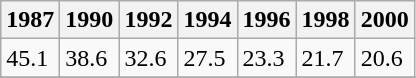<table class="wikitable">
<tr>
<th>1987</th>
<th>1990</th>
<th>1992</th>
<th>1994</th>
<th>1996</th>
<th>1998</th>
<th>2000</th>
</tr>
<tr>
<td>45.1</td>
<td>38.6</td>
<td>32.6</td>
<td>27.5</td>
<td>23.3</td>
<td>21.7</td>
<td>20.6</td>
</tr>
<tr>
</tr>
</table>
